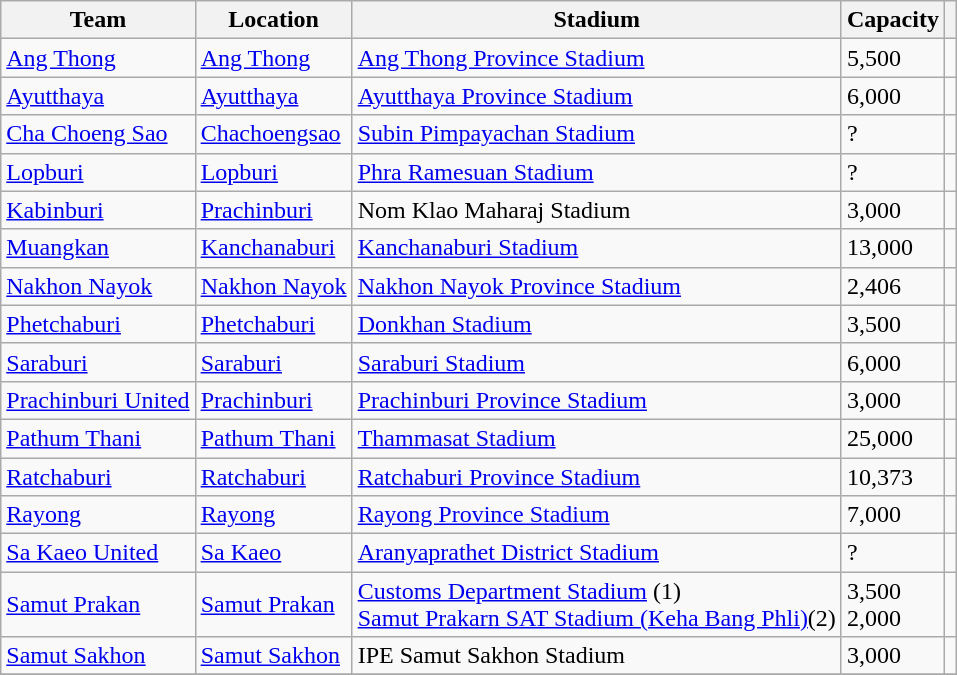<table class="wikitable sortable">
<tr>
<th>Team</th>
<th>Location</th>
<th>Stadium</th>
<th>Capacity</th>
<th class="unsortable"></th>
</tr>
<tr>
<td><a href='#'>Ang Thong</a></td>
<td><a href='#'>Ang Thong</a></td>
<td><a href='#'>Ang Thong Province Stadium</a></td>
<td>5,500</td>
<td></td>
</tr>
<tr>
<td><a href='#'>Ayutthaya</a></td>
<td><a href='#'>Ayutthaya</a></td>
<td><a href='#'>Ayutthaya Province Stadium</a></td>
<td>6,000</td>
<td></td>
</tr>
<tr>
<td><a href='#'>Cha Choeng Sao</a></td>
<td><a href='#'>Chachoengsao</a></td>
<td><a href='#'>Subin Pimpayachan Stadium</a></td>
<td>?</td>
<td></td>
</tr>
<tr>
<td><a href='#'>Lopburi</a></td>
<td><a href='#'>Lopburi</a></td>
<td><a href='#'>Phra Ramesuan Stadium</a></td>
<td>?</td>
<td></td>
</tr>
<tr>
<td><a href='#'>Kabinburi</a></td>
<td><a href='#'>Prachinburi</a></td>
<td>Nom Klao Maharaj Stadium</td>
<td>3,000</td>
<td></td>
</tr>
<tr>
<td><a href='#'>Muangkan</a></td>
<td><a href='#'>Kanchanaburi</a></td>
<td><a href='#'>Kanchanaburi Stadium</a></td>
<td>13,000</td>
<td></td>
</tr>
<tr>
<td><a href='#'>Nakhon Nayok</a></td>
<td><a href='#'>Nakhon Nayok</a></td>
<td><a href='#'>Nakhon Nayok Province Stadium</a></td>
<td>2,406</td>
<td></td>
</tr>
<tr>
<td><a href='#'>Phetchaburi</a></td>
<td><a href='#'>Phetchaburi</a></td>
<td><a href='#'>Donkhan Stadium</a></td>
<td>3,500</td>
<td></td>
</tr>
<tr>
<td><a href='#'>Saraburi</a></td>
<td><a href='#'>Saraburi</a></td>
<td><a href='#'>Saraburi Stadium</a></td>
<td>6,000</td>
<td></td>
</tr>
<tr>
<td><a href='#'>Prachinburi United</a></td>
<td><a href='#'>Prachinburi</a></td>
<td><a href='#'>Prachinburi Province Stadium</a></td>
<td>3,000</td>
<td></td>
</tr>
<tr>
<td><a href='#'>Pathum Thani</a></td>
<td><a href='#'>Pathum Thani</a></td>
<td><a href='#'>Thammasat Stadium</a></td>
<td>25,000</td>
<td></td>
</tr>
<tr>
<td><a href='#'>Ratchaburi</a></td>
<td><a href='#'>Ratchaburi</a></td>
<td><a href='#'>Ratchaburi Province Stadium</a></td>
<td>10,373</td>
<td></td>
</tr>
<tr>
<td><a href='#'>Rayong</a></td>
<td><a href='#'>Rayong</a></td>
<td><a href='#'>Rayong Province Stadium</a></td>
<td>7,000</td>
<td></td>
</tr>
<tr>
<td><a href='#'>Sa Kaeo United</a></td>
<td><a href='#'>Sa Kaeo</a></td>
<td><a href='#'>Aranyaprathet District Stadium</a></td>
<td>?</td>
<td></td>
</tr>
<tr>
<td><a href='#'>Samut Prakan</a></td>
<td><a href='#'>Samut Prakan</a></td>
<td><a href='#'>Customs Department Stadium</a> (1)<br><a href='#'>Samut Prakarn SAT Stadium (Keha Bang Phli)</a>(2)</td>
<td>3,500 <br> 2,000</td>
<td> <br></td>
</tr>
<tr>
<td><a href='#'>Samut Sakhon</a></td>
<td><a href='#'>Samut Sakhon</a></td>
<td>IPE Samut Sakhon Stadium</td>
<td>3,000</td>
<td></td>
</tr>
<tr>
</tr>
</table>
